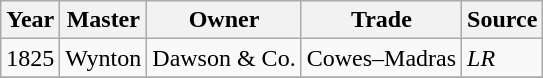<table class=" wikitable">
<tr>
<th>Year</th>
<th>Master</th>
<th>Owner</th>
<th>Trade</th>
<th>Source</th>
</tr>
<tr>
<td>1825</td>
<td>Wynton</td>
<td>Dawson & Co.</td>
<td>Cowes–Madras</td>
<td><em>LR</em></td>
</tr>
<tr>
</tr>
</table>
